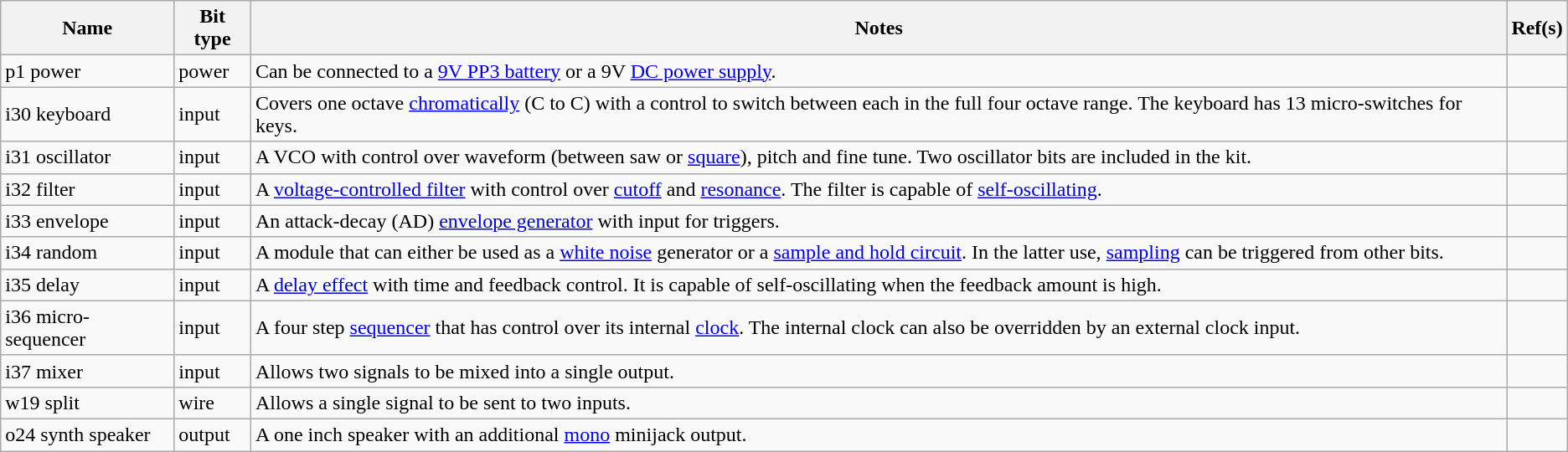<table class="wikitable">
<tr>
<th>Name</th>
<th>Bit type</th>
<th>Notes</th>
<th>Ref(s)</th>
</tr>
<tr>
<td>p1 power</td>
<td>power</td>
<td>Can be connected to a <a href='#'>9V PP3 battery</a> or a 9V <a href='#'>DC power supply</a>.</td>
<td></td>
</tr>
<tr>
<td>i30 keyboard</td>
<td>input</td>
<td>Covers one octave <a href='#'>chromatically</a> (C to C) with a control to switch between each in the full four octave range. The keyboard has 13 micro-switches for keys.</td>
<td></td>
</tr>
<tr>
<td>i31 oscillator</td>
<td>input</td>
<td>A VCO with control over waveform (between saw or <a href='#'>square</a>), pitch and fine tune. Two oscillator bits are included in the kit.</td>
<td></td>
</tr>
<tr>
<td>i32 filter</td>
<td>input</td>
<td>A <a href='#'>voltage-controlled filter</a> with control over <a href='#'>cutoff</a> and <a href='#'>resonance</a>. The filter is capable of <a href='#'>self-oscillating</a>.</td>
<td></td>
</tr>
<tr>
<td>i33 envelope</td>
<td>input</td>
<td>An attack-decay (AD) <a href='#'>envelope generator</a> with input for triggers.</td>
<td></td>
</tr>
<tr>
<td>i34 random</td>
<td>input</td>
<td>A module that can either be used as a <a href='#'>white noise</a> generator or a <a href='#'>sample and hold circuit</a>. In the latter use, <a href='#'>sampling</a> can be triggered from other bits.</td>
<td></td>
</tr>
<tr>
<td>i35 delay</td>
<td>input</td>
<td>A <a href='#'>delay effect</a> with time and feedback control. It is capable of self-oscillating when the feedback amount is high.</td>
<td></td>
</tr>
<tr>
<td>i36 micro-sequencer</td>
<td>input</td>
<td>A four step <a href='#'>sequencer</a> that has control over its internal <a href='#'>clock</a>. The internal clock can also be overridden by an external clock input.</td>
<td></td>
</tr>
<tr>
<td>i37 mixer</td>
<td>input</td>
<td>Allows two signals to be mixed into a single output.</td>
<td></td>
</tr>
<tr>
<td>w19 split</td>
<td>wire</td>
<td>Allows a single signal to be sent to two inputs.</td>
<td></td>
</tr>
<tr>
<td>o24 synth speaker</td>
<td>output</td>
<td>A one inch speaker with an additional <a href='#'>mono</a> minijack output.</td>
<td></td>
</tr>
</table>
